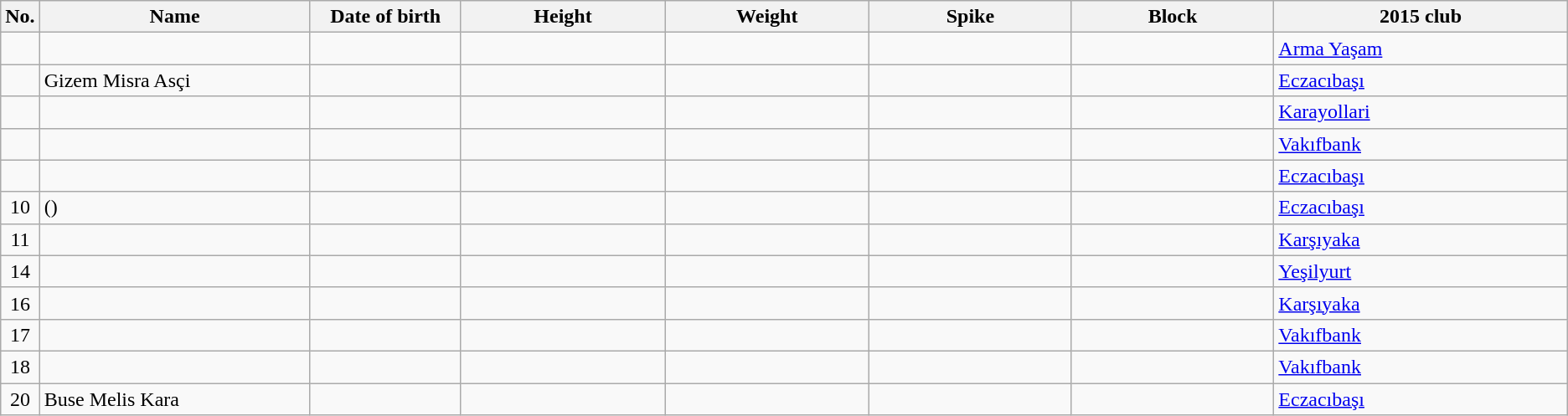<table class="wikitable sortable" style="text-align:center;">
<tr>
<th>No.</th>
<th style="width:15em">Name</th>
<th style="width:8em">Date of birth</th>
<th style="width:11em">Height</th>
<th style="width:11em">Weight</th>
<th style="width:11em">Spike</th>
<th style="width:11em">Block</th>
<th style="width:16em">2015 club</th>
</tr>
<tr>
<td></td>
<td align=left></td>
<td align=right></td>
<td></td>
<td></td>
<td></td>
<td></td>
<td align=left> <a href='#'>Arma Yaşam</a></td>
</tr>
<tr>
<td></td>
<td align=left>Gizem Misra Asçi</td>
<td align=right></td>
<td></td>
<td></td>
<td></td>
<td></td>
<td align=left> <a href='#'>Eczacıbaşı</a></td>
</tr>
<tr>
<td></td>
<td align=left></td>
<td align=right></td>
<td></td>
<td></td>
<td></td>
<td></td>
<td align=left> <a href='#'>Karayollari</a></td>
</tr>
<tr>
<td></td>
<td align=left></td>
<td align=right></td>
<td></td>
<td></td>
<td></td>
<td></td>
<td align=left> <a href='#'>Vakıfbank</a></td>
</tr>
<tr>
<td></td>
<td align=left></td>
<td align=right></td>
<td></td>
<td></td>
<td></td>
<td></td>
<td align=left> <a href='#'>Eczacıbaşı</a></td>
</tr>
<tr>
<td>10</td>
<td align=left> ()</td>
<td align=right></td>
<td></td>
<td></td>
<td></td>
<td></td>
<td align=left> <a href='#'>Eczacıbaşı</a></td>
</tr>
<tr>
<td>11</td>
<td align=left></td>
<td align=right></td>
<td></td>
<td></td>
<td></td>
<td></td>
<td align=left> <a href='#'>Karşıyaka</a></td>
</tr>
<tr>
<td>14</td>
<td align=left></td>
<td align=right></td>
<td></td>
<td></td>
<td></td>
<td></td>
<td align=left> <a href='#'>Yeşilyurt</a></td>
</tr>
<tr>
<td>16</td>
<td align=left></td>
<td align=right></td>
<td></td>
<td></td>
<td></td>
<td></td>
<td align=left> <a href='#'>Karşıyaka</a></td>
</tr>
<tr>
<td>17</td>
<td align=left></td>
<td align=right></td>
<td></td>
<td></td>
<td></td>
<td></td>
<td align=left> <a href='#'>Vakıfbank</a></td>
</tr>
<tr>
<td>18</td>
<td align=left></td>
<td align=right></td>
<td></td>
<td></td>
<td></td>
<td></td>
<td align=left> <a href='#'>Vakıfbank</a></td>
</tr>
<tr>
<td>20</td>
<td align=left>Buse Melis Kara</td>
<td align=right></td>
<td></td>
<td></td>
<td></td>
<td></td>
<td align=left> <a href='#'>Eczacıbaşı</a></td>
</tr>
</table>
